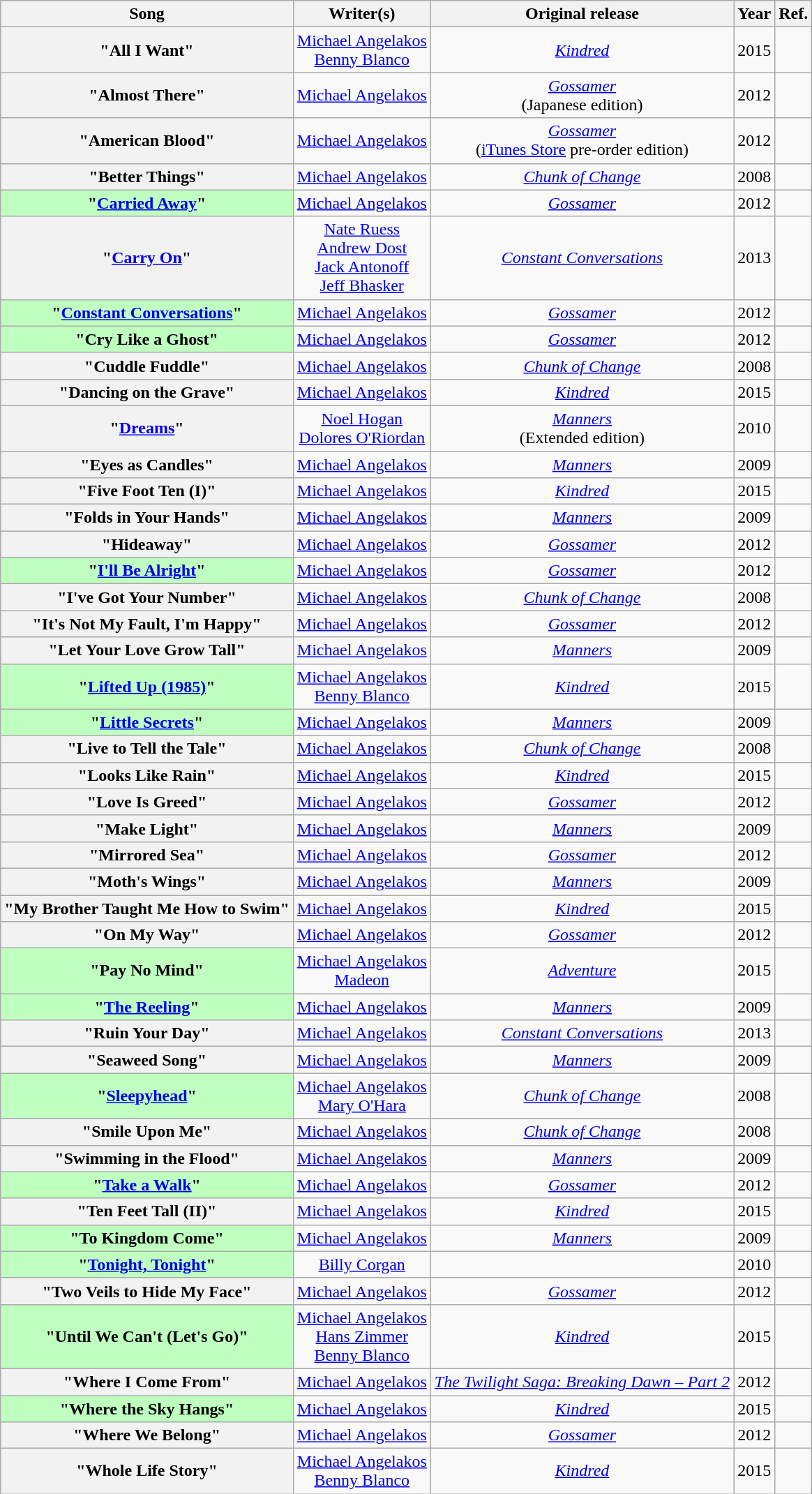<table class="wikitable sortable plainrowheaders" style="text-align:center;">
<tr>
<th scope="col">Song</th>
<th scope="col" class="unsortable">Writer(s)</th>
<th scope="col" data-sort-type="text">Original release</th>
<th scope="col">Year</th>
<th scope="col" class="unsortable">Ref.</th>
</tr>
<tr>
<th scope=row> "All I Want"</th>
<td><a href='#'>Michael Angelakos</a><br><a href='#'>Benny Blanco</a></td>
<td><em><a href='#'>Kindred</a></em></td>
<td>2015</td>
<td></td>
</tr>
<tr>
<th scope=row>"Almost There"</th>
<td><a href='#'>Michael Angelakos</a></td>
<td><em><a href='#'>Gossamer</a></em><br>(Japanese edition)</td>
<td>2012</td>
<td></td>
</tr>
<tr>
<th scope=row>"American Blood"</th>
<td><a href='#'>Michael Angelakos</a></td>
<td><em><a href='#'>Gossamer</a></em><br>(<a href='#'>iTunes Store</a> pre-order edition)</td>
<td>2012</td>
<td></td>
</tr>
<tr>
<th scope=row> "Better Things"</th>
<td><a href='#'>Michael Angelakos</a></td>
<td><em><a href='#'>Chunk of Change</a></em></td>
<td>2008</td>
<td></td>
</tr>
<tr>
<th scope=row style="background:#bfffc0;"> "<a href='#'>Carried Away</a>" </th>
<td><a href='#'>Michael Angelakos</a></td>
<td><em><a href='#'>Gossamer</a></em></td>
<td>2012</td>
<td><br></td>
</tr>
<tr>
<th scope=row>"<a href='#'>Carry On</a>"</th>
<td><a href='#'>Nate Ruess</a><br><a href='#'>Andrew Dost</a><br><a href='#'>Jack Antonoff</a><br><a href='#'>Jeff Bhasker</a></td>
<td><em><a href='#'>Constant Conversations</a></em></td>
<td>2013</td>
<td></td>
</tr>
<tr>
<th scope=row style="background:#bfffc0;">"<a href='#'>Constant Conversations</a>" </th>
<td><a href='#'>Michael Angelakos</a></td>
<td><em><a href='#'>Gossamer</a></em></td>
<td>2012</td>
<td><br></td>
</tr>
<tr>
<th scope=row style="background:#bfffc0;">"Cry Like a Ghost" </th>
<td><a href='#'>Michael Angelakos</a></td>
<td><em><a href='#'>Gossamer</a></em></td>
<td>2012</td>
<td><br></td>
</tr>
<tr>
<th scope=row>"Cuddle Fuddle"</th>
<td><a href='#'>Michael Angelakos</a></td>
<td><em><a href='#'>Chunk of Change</a></em></td>
<td>2008</td>
<td></td>
</tr>
<tr>
<th scope=row> "Dancing on the Grave"</th>
<td><a href='#'>Michael Angelakos</a></td>
<td><em><a href='#'>Kindred</a></em></td>
<td>2015</td>
<td></td>
</tr>
<tr>
<th scope=row>"<a href='#'>Dreams</a>"</th>
<td><a href='#'>Noel Hogan</a><br><a href='#'>Dolores O'Riordan</a></td>
<td><em><a href='#'>Manners</a></em><br>(Extended edition)</td>
<td>2010</td>
<td></td>
</tr>
<tr>
<th scope=row> "Eyes as Candles"</th>
<td><a href='#'>Michael Angelakos</a></td>
<td><em><a href='#'>Manners</a></em></td>
<td>2009</td>
<td></td>
</tr>
<tr>
<th scope=row> "Five Foot Ten (I)"</th>
<td><a href='#'>Michael Angelakos</a></td>
<td><em><a href='#'>Kindred</a></em></td>
<td>2015</td>
<td></td>
</tr>
<tr>
<th scope=row>"Folds in Your Hands"</th>
<td><a href='#'>Michael Angelakos</a></td>
<td><em><a href='#'>Manners</a></em></td>
<td>2009</td>
<td></td>
</tr>
<tr>
<th scope=row> "Hideaway"</th>
<td><a href='#'>Michael Angelakos</a></td>
<td><em><a href='#'>Gossamer</a></em></td>
<td>2012</td>
<td></td>
</tr>
<tr>
<th scope=row style="background:#bfffc0;"> "<a href='#'>I'll Be Alright</a>" </th>
<td><a href='#'>Michael Angelakos</a></td>
<td><em><a href='#'>Gossamer</a></em></td>
<td>2012</td>
<td><br></td>
</tr>
<tr>
<th scope=row>"I've Got Your Number"</th>
<td><a href='#'>Michael Angelakos</a></td>
<td><em><a href='#'>Chunk of Change</a></em></td>
<td>2008</td>
<td></td>
</tr>
<tr>
<th scope=row>"It's Not My Fault, I'm Happy"</th>
<td><a href='#'>Michael Angelakos</a></td>
<td><em><a href='#'>Gossamer</a></em></td>
<td>2012</td>
<td></td>
</tr>
<tr>
<th scope=row> "Let Your Love Grow Tall"</th>
<td><a href='#'>Michael Angelakos</a></td>
<td><em><a href='#'>Manners</a></em></td>
<td>2009</td>
<td></td>
</tr>
<tr>
<th scope=row style="background:#bfffc0;">"<a href='#'>Lifted Up (1985)</a>" </th>
<td><a href='#'>Michael Angelakos</a><br><a href='#'>Benny Blanco</a></td>
<td><em><a href='#'>Kindred</a></em></td>
<td>2015</td>
<td><br></td>
</tr>
<tr>
<th scope=row style="background:#bfffc0;">"<a href='#'>Little Secrets</a>" </th>
<td><a href='#'>Michael Angelakos</a></td>
<td><em><a href='#'>Manners</a></em></td>
<td>2009</td>
<td><br></td>
</tr>
<tr>
<th scope=row>"Live to Tell the Tale"</th>
<td><a href='#'>Michael Angelakos</a></td>
<td><em><a href='#'>Chunk of Change</a></em></td>
<td>2008</td>
<td></td>
</tr>
<tr>
<th scope=row>"Looks Like Rain"</th>
<td><a href='#'>Michael Angelakos</a></td>
<td><em><a href='#'>Kindred</a></em></td>
<td>2015</td>
<td></td>
</tr>
<tr>
<th scope=row>"Love Is Greed"</th>
<td><a href='#'>Michael Angelakos</a></td>
<td><em><a href='#'>Gossamer</a></em></td>
<td>2012</td>
<td></td>
</tr>
<tr>
<th scope=row> "Make Light"</th>
<td><a href='#'>Michael Angelakos</a></td>
<td><em><a href='#'>Manners</a></em></td>
<td>2009</td>
<td></td>
</tr>
<tr>
<th scope=row>"Mirrored Sea"</th>
<td><a href='#'>Michael Angelakos</a></td>
<td><em><a href='#'>Gossamer</a></em></td>
<td>2012</td>
<td></td>
</tr>
<tr>
<th scope=row>"Moth's Wings"</th>
<td><a href='#'>Michael Angelakos</a></td>
<td><em><a href='#'>Manners</a></em></td>
<td>2009</td>
<td></td>
</tr>
<tr>
<th scope=row>"My Brother Taught Me How to Swim"</th>
<td><a href='#'>Michael Angelakos</a></td>
<td><em><a href='#'>Kindred</a></em></td>
<td>2015</td>
<td></td>
</tr>
<tr>
<th scope=row> "On My Way"</th>
<td><a href='#'>Michael Angelakos</a></td>
<td><em><a href='#'>Gossamer</a></em></td>
<td>2012</td>
<td></td>
</tr>
<tr>
<th scope=row style="background:#bfffc0;"> "Pay No Mind" </th>
<td><a href='#'>Michael Angelakos</a><br><a href='#'>Madeon</a></td>
<td><em><a href='#'>Adventure</a></em></td>
<td>2015</td>
<td></td>
</tr>
<tr>
<th scope=row style="background:#bfffc0;"> "<a href='#'>The Reeling</a>" </th>
<td><a href='#'>Michael Angelakos</a></td>
<td><em><a href='#'>Manners</a></em></td>
<td>2009</td>
<td><br></td>
</tr>
<tr>
<th scope=row>"Ruin Your Day"</th>
<td><a href='#'>Michael Angelakos</a></td>
<td><em><a href='#'>Constant Conversations</a></em></td>
<td>2013</td>
<td></td>
</tr>
<tr>
<th scope=row> "Seaweed Song"</th>
<td><a href='#'>Michael Angelakos</a></td>
<td><em><a href='#'>Manners</a></em></td>
<td>2009</td>
<td></td>
</tr>
<tr>
<th scope=row style="background:#bfffc0;">"<a href='#'>Sleepyhead</a>" </th>
<td><a href='#'>Michael Angelakos</a><br><a href='#'>Mary O'Hara</a></td>
<td><em><a href='#'>Chunk of Change</a></em></td>
<td>2008</td>
<td><br></td>
</tr>
<tr>
<th scope=row>"Smile Upon Me"</th>
<td><a href='#'>Michael Angelakos</a></td>
<td><em><a href='#'>Chunk of Change</a></em></td>
<td>2008</td>
<td></td>
</tr>
<tr>
<th scope=row>"Swimming in the Flood"</th>
<td><a href='#'>Michael Angelakos</a></td>
<td><em><a href='#'>Manners</a></em></td>
<td>2009</td>
<td></td>
</tr>
<tr>
<th scope=row style="background:#bfffc0;"> "<a href='#'>Take a Walk</a>" </th>
<td><a href='#'>Michael Angelakos</a></td>
<td><em><a href='#'>Gossamer</a></em></td>
<td>2012</td>
<td><br></td>
</tr>
<tr>
<th scope=row>"Ten Feet Tall (II)"</th>
<td><a href='#'>Michael Angelakos</a></td>
<td><em><a href='#'>Kindred</a></em></td>
<td>2015</td>
<td></td>
</tr>
<tr>
<th scope=row style="background:#bfffc0;">"To Kingdom Come" </th>
<td><a href='#'>Michael Angelakos</a></td>
<td><em><a href='#'>Manners</a></em></td>
<td>2009</td>
<td><br></td>
</tr>
<tr>
<th scope=row style="background:#bfffc0;">"<a href='#'>Tonight, Tonight</a>" </th>
<td><a href='#'>Billy Corgan</a></td>
<td></td>
<td>2010</td>
<td></td>
</tr>
<tr>
<th scope=row>"Two Veils to Hide My Face"</th>
<td><a href='#'>Michael Angelakos</a></td>
<td><em><a href='#'>Gossamer</a></em></td>
<td>2012</td>
<td></td>
</tr>
<tr>
<th scope=row style="background:#bfffc0;"> "Until We Can't (Let's Go)" </th>
<td><a href='#'>Michael Angelakos</a><br><a href='#'>Hans Zimmer</a><br><a href='#'>Benny Blanco</a></td>
<td><em><a href='#'>Kindred</a></em></td>
<td>2015</td>
<td><br></td>
</tr>
<tr>
<th scope=row> "Where I Come From"</th>
<td><a href='#'>Michael Angelakos</a></td>
<td><em><a href='#'>The Twilight Saga: Breaking Dawn – Part 2</a></em></td>
<td>2012</td>
<td></td>
</tr>
<tr>
<th scope=row style="background:#bfffc0;">"Where the Sky Hangs" </th>
<td><a href='#'>Michael Angelakos</a></td>
<td><em><a href='#'>Kindred</a></em></td>
<td>2015</td>
<td><br></td>
</tr>
<tr>
<th scope=row>"Where We Belong"</th>
<td><a href='#'>Michael Angelakos</a></td>
<td><em><a href='#'>Gossamer</a></em></td>
<td>2012</td>
<td></td>
</tr>
<tr>
<th scope=row>"Whole Life Story"</th>
<td><a href='#'>Michael Angelakos</a><br><a href='#'>Benny Blanco</a></td>
<td><em><a href='#'>Kindred</a></em></td>
<td>2015</td>
<td></td>
</tr>
</table>
